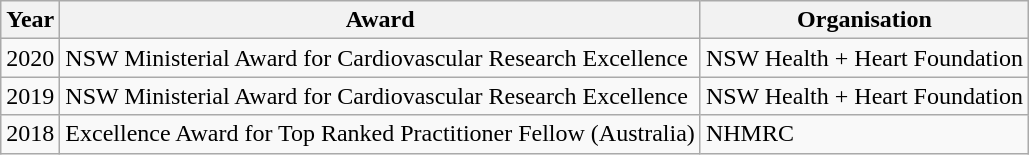<table class="wikitable sortable">
<tr>
<th>Year</th>
<th>Award</th>
<th>Organisation</th>
</tr>
<tr>
<td>2020</td>
<td>NSW Ministerial Award for Cardiovascular Research Excellence</td>
<td>NSW Health + Heart Foundation</td>
</tr>
<tr>
<td>2019</td>
<td>NSW Ministerial Award for Cardiovascular Research Excellence</td>
<td>NSW Health + Heart Foundation</td>
</tr>
<tr>
<td>2018</td>
<td>Excellence Award for Top Ranked Practitioner Fellow (Australia)</td>
<td>NHMRC</td>
</tr>
</table>
